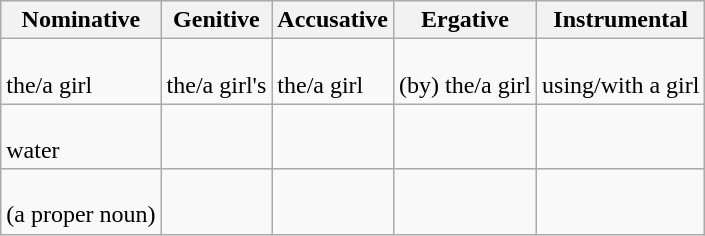<table class="wikitable">
<tr>
<th>Nominative</th>
<th>Genitive</th>
<th>Accusative</th>
<th>Ergative</th>
<th>Instrumental</th>
</tr>
<tr>
<td><br>the/a girl</td>
<td><br>the/a girl's</td>
<td><br>the/a girl</td>
<td><br>(by) the/a girl</td>
<td><br>using/with a girl</td>
</tr>
<tr>
<td><br>water</td>
<td></td>
<td></td>
<td></td>
<td></td>
</tr>
<tr>
<td><br>(a proper noun)</td>
<td></td>
<td></td>
<td></td>
<td></td>
</tr>
</table>
